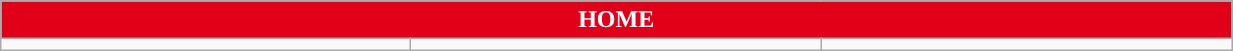<table class="wikitable collapsible collapsed" style="width:65%">
<tr>
<th colspan=10 ! style="color:white; background:#E20019">HOME</th>
</tr>
<tr>
<td></td>
<td></td>
<td></td>
</tr>
</table>
